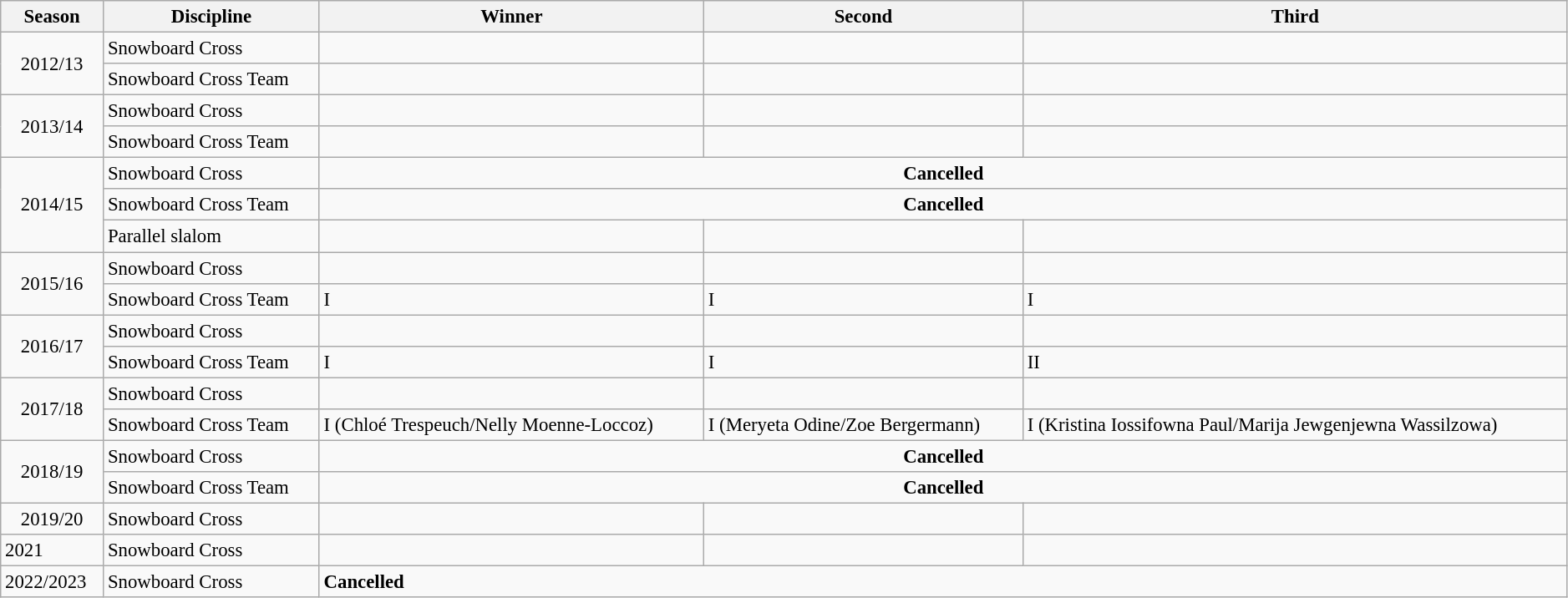<table class="wikitable" style="font-size:95%" width="99%">
<tr>
<th>Season</th>
<th>Discipline</th>
<th>Winner</th>
<th>Second</th>
<th>Third</th>
</tr>
<tr>
<td rowspan="2" align="center">2012/13</td>
<td>Snowboard Cross</td>
<td></td>
<td></td>
<td></td>
</tr>
<tr>
<td>Snowboard Cross Team</td>
<td></td>
<td></td>
<td></td>
</tr>
<tr>
<td rowspan="2" align="center">2013/14</td>
<td>Snowboard Cross</td>
<td></td>
<td></td>
<td></td>
</tr>
<tr>
<td>Snowboard Cross Team</td>
<td></td>
<td></td>
<td></td>
</tr>
<tr>
<td rowspan="3" align="center">2014/15</td>
<td>Snowboard Cross</td>
<td colspan="3" align="center"><strong>Cancelled</strong></td>
</tr>
<tr>
<td>Snowboard Cross Team</td>
<td colspan="3" align="center"><strong>Cancelled</strong></td>
</tr>
<tr>
<td>Parallel slalom</td>
<td></td>
<td></td>
<td></td>
</tr>
<tr>
<td rowspan="2" align="center">2015/16</td>
<td>Snowboard Cross</td>
<td></td>
<td></td>
<td></td>
</tr>
<tr>
<td>Snowboard Cross Team</td>
<td> I</td>
<td> I</td>
<td> I</td>
</tr>
<tr>
<td rowspan="2" align="center">2016/17</td>
<td>Snowboard Cross</td>
<td></td>
<td></td>
<td></td>
</tr>
<tr>
<td>Snowboard Cross Team</td>
<td> I</td>
<td> I</td>
<td> II</td>
</tr>
<tr>
<td rowspan="2" align="center">2017/18</td>
<td>Snowboard Cross</td>
<td></td>
<td></td>
<td></td>
</tr>
<tr>
<td>Snowboard Cross Team</td>
<td> I (Chloé Trespeuch/Nelly Moenne-Loccoz)</td>
<td> I (Meryeta Odine/Zoe Bergermann)</td>
<td> I (Kristina Iossifowna Paul/Marija Jewgenjewna Wassilzowa)</td>
</tr>
<tr>
<td rowspan="2" align="center">2018/19</td>
<td>Snowboard Cross</td>
<td colspan="3" align="center"><strong>Cancelled</strong></td>
</tr>
<tr>
<td>Snowboard Cross Team</td>
<td colspan="3" align="center"><strong>Cancelled</strong></td>
</tr>
<tr>
<td align="center">2019/20</td>
<td>Snowboard Cross</td>
<td></td>
<td></td>
<td></td>
</tr>
<tr>
<td>2021</td>
<td>Snowboard Cross</td>
<td></td>
<td></td>
<td></td>
</tr>
<tr>
<td>2022/2023</td>
<td>Snowboard Cross</td>
<td colspan="3"><strong>Cancelled</strong></td>
</tr>
</table>
